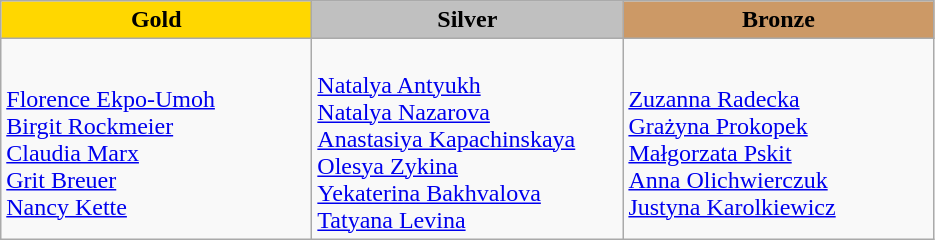<table class="wikitable" style="text-align:left">
<tr align="center">
<td width=200 bgcolor=gold><strong>Gold</strong></td>
<td width=200 bgcolor=silver><strong>Silver</strong></td>
<td width=200 bgcolor=CC9966><strong>Bronze</strong></td>
</tr>
<tr>
<td><em></em><br><a href='#'>Florence Ekpo-Umoh</a><br><a href='#'>Birgit Rockmeier</a><br><a href='#'>Claudia Marx</a><br><a href='#'>Grit Breuer</a><br><a href='#'>Nancy Kette</a></td>
<td><em></em><br><a href='#'>Natalya Antyukh</a><br><a href='#'>Natalya Nazarova</a><br><a href='#'>Anastasiya Kapachinskaya</a><br><a href='#'>Olesya Zykina</a><br><a href='#'>Yekaterina Bakhvalova</a><br><a href='#'>Tatyana Levina</a></td>
<td><em></em><br><a href='#'>Zuzanna Radecka</a><br><a href='#'>Grażyna Prokopek</a><br><a href='#'>Małgorzata Pskit</a><br><a href='#'>Anna Olichwierczuk</a><br><a href='#'>Justyna Karolkiewicz</a></td>
</tr>
</table>
